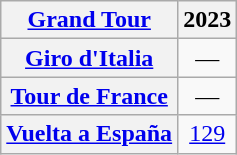<table class="wikitable plainrowheaders">
<tr>
<th scope="col"><a href='#'>Grand Tour</a></th>
<th scope="col">2023</th>
</tr>
<tr style="text-align:center;">
<th scope="row"> <a href='#'>Giro d'Italia</a></th>
<td>—</td>
</tr>
<tr style="text-align:center;">
<th scope="row"> <a href='#'>Tour de France</a></th>
<td>—</td>
</tr>
<tr style="text-align:center;">
<th scope="row"> <a href='#'>Vuelta a España</a></th>
<td><a href='#'>129</a></td>
</tr>
</table>
